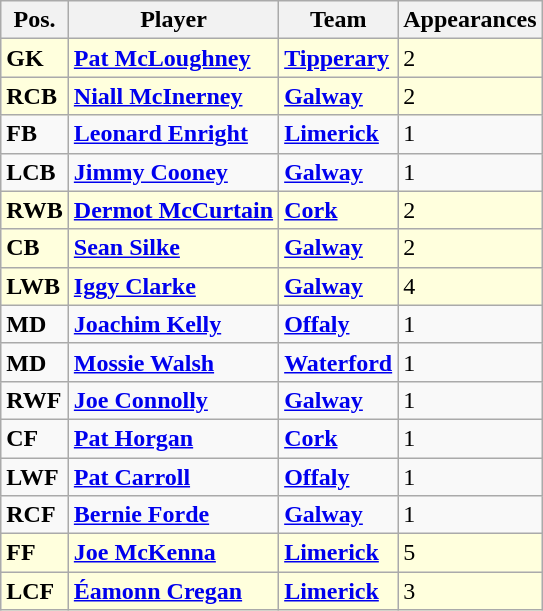<table class="wikitable">
<tr>
<th>Pos.</th>
<th>Player</th>
<th>Team</th>
<th>Appearances</th>
</tr>
<tr bgcolor=#FFFFDD>
<td><strong>GK</strong></td>
<td> <strong><a href='#'>Pat McLoughney</a></strong></td>
<td><strong><a href='#'>Tipperary</a></strong></td>
<td>2</td>
</tr>
<tr bgcolor=#FFFFDD>
<td><strong>RCB</strong></td>
<td> <strong><a href='#'>Niall McInerney</a></strong></td>
<td><strong><a href='#'>Galway</a></strong></td>
<td>2</td>
</tr>
<tr>
<td><strong>FB</strong></td>
<td> <strong><a href='#'>Leonard Enright</a></strong></td>
<td><strong><a href='#'>Limerick</a></strong></td>
<td>1</td>
</tr>
<tr>
<td><strong>LCB</strong></td>
<td> <strong><a href='#'>Jimmy Cooney</a></strong></td>
<td><strong><a href='#'>Galway</a></strong></td>
<td>1</td>
</tr>
<tr bgcolor=#FFFFDD>
<td><strong>RWB</strong></td>
<td> <strong><a href='#'>Dermot McCurtain</a></strong></td>
<td><strong><a href='#'>Cork</a></strong></td>
<td>2</td>
</tr>
<tr bgcolor=#FFFFDD>
<td><strong>CB</strong></td>
<td> <strong><a href='#'>Sean Silke</a></strong></td>
<td><strong><a href='#'>Galway</a></strong></td>
<td>2</td>
</tr>
<tr bgcolor=#FFFFDD>
<td><strong>LWB</strong></td>
<td> <strong><a href='#'>Iggy Clarke</a></strong></td>
<td><strong><a href='#'>Galway</a></strong></td>
<td>4</td>
</tr>
<tr>
<td><strong>MD</strong></td>
<td> <strong><a href='#'>Joachim Kelly</a></strong></td>
<td><strong><a href='#'>Offaly</a></strong></td>
<td>1</td>
</tr>
<tr>
<td><strong>MD</strong></td>
<td> <strong><a href='#'>Mossie Walsh</a></strong></td>
<td><strong><a href='#'>Waterford</a></strong></td>
<td>1</td>
</tr>
<tr>
<td><strong>RWF</strong></td>
<td> <strong><a href='#'>Joe Connolly</a></strong></td>
<td><strong><a href='#'>Galway</a></strong></td>
<td>1</td>
</tr>
<tr>
<td><strong>CF</strong></td>
<td> <strong><a href='#'>Pat Horgan</a></strong></td>
<td><strong><a href='#'>Cork</a></strong></td>
<td>1</td>
</tr>
<tr>
<td><strong>LWF</strong></td>
<td> <strong><a href='#'>Pat Carroll</a></strong></td>
<td><strong><a href='#'>Offaly</a></strong></td>
<td>1</td>
</tr>
<tr>
<td><strong>RCF</strong></td>
<td> <strong><a href='#'>Bernie Forde</a></strong></td>
<td><strong><a href='#'>Galway</a></strong></td>
<td>1</td>
</tr>
<tr bgcolor=#FFFFDD>
<td><strong>FF</strong></td>
<td> <strong><a href='#'>Joe McKenna</a></strong></td>
<td><strong><a href='#'>Limerick</a></strong></td>
<td>5</td>
</tr>
<tr bgcolor=#FFFFDD>
<td><strong>LCF</strong></td>
<td> <strong><a href='#'>Éamonn Cregan</a></strong></td>
<td><strong><a href='#'>Limerick</a></strong></td>
<td>3</td>
</tr>
</table>
